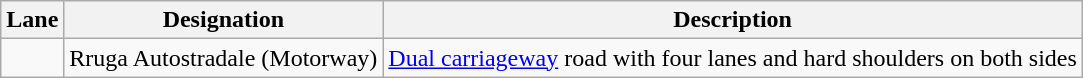<table class="wikitable">
<tr>
<th>Lane</th>
<th>Designation</th>
<th>Description</th>
</tr>
<tr>
<td></td>
<td>Rruga Autostradale (Motorway)</td>
<td><a href='#'>Dual carriageway</a> road with four lanes and hard shoulders on both sides</td>
</tr>
</table>
